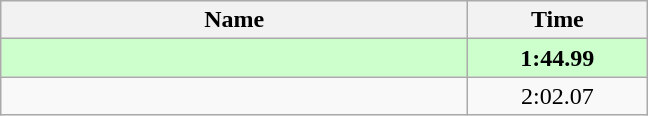<table class="wikitable" style="text-align:center;">
<tr>
<th style="width:19em">Name</th>
<th style="width:7em">Time</th>
</tr>
<tr bgcolor=ccffcc>
<td align=left><strong></strong></td>
<td><strong>1:44.99</strong></td>
</tr>
<tr>
<td align=left></td>
<td>2:02.07</td>
</tr>
</table>
